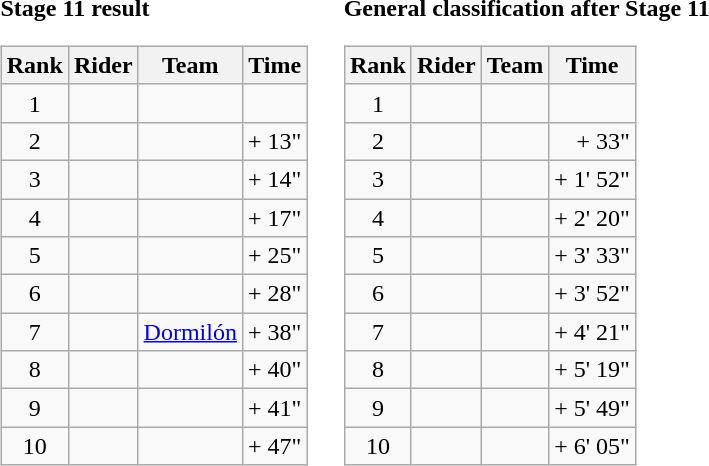<table>
<tr>
<td><strong>Stage 11 result</strong><br><table class="wikitable">
<tr>
<th scope="col">Rank</th>
<th scope="col">Rider</th>
<th scope="col">Team</th>
<th scope="col">Time</th>
</tr>
<tr>
<td style="text-align:center;">1</td>
<td></td>
<td></td>
<td style="text-align:right;"></td>
</tr>
<tr>
<td style="text-align:center;">2</td>
<td></td>
<td></td>
<td style="text-align:right;">+ 13"</td>
</tr>
<tr>
<td style="text-align:center;">3</td>
<td></td>
<td></td>
<td style="text-align:right;">+ 14"</td>
</tr>
<tr>
<td style="text-align:center;">4</td>
<td></td>
<td></td>
<td style="text-align:right;">+ 17"</td>
</tr>
<tr>
<td style="text-align:center;">5</td>
<td></td>
<td></td>
<td style="text-align:right;">+ 25"</td>
</tr>
<tr>
<td style="text-align:center;">6</td>
<td></td>
<td></td>
<td style="text-align:right;">+ 28"</td>
</tr>
<tr>
<td style="text-align:center;">7</td>
<td></td>
<td><a href='#'>Dormilón</a></td>
<td style="text-align:right;">+ 38"</td>
</tr>
<tr>
<td style="text-align:center;">8</td>
<td></td>
<td></td>
<td style="text-align:right;">+ 40"</td>
</tr>
<tr>
<td style="text-align:center;">9</td>
<td></td>
<td></td>
<td style="text-align:right;">+ 41"</td>
</tr>
<tr>
<td style="text-align:center;">10</td>
<td></td>
<td></td>
<td style="text-align:right;">+ 47"</td>
</tr>
</table>
</td>
<td></td>
<td><strong>General classification after Stage 11</strong><br><table class="wikitable">
<tr>
<th scope="col">Rank</th>
<th scope="col">Rider</th>
<th scope="col">Team</th>
<th scope="col">Time</th>
</tr>
<tr>
<td style="text-align:center;">1</td>
<td></td>
<td></td>
<td style="text-align:right;"></td>
</tr>
<tr>
<td style="text-align:center;">2</td>
<td></td>
<td></td>
<td style="text-align:right;">+ 33"</td>
</tr>
<tr>
<td style="text-align:center;">3</td>
<td></td>
<td></td>
<td style="text-align:right;">+ 1' 52"</td>
</tr>
<tr>
<td style="text-align:center;">4</td>
<td></td>
<td></td>
<td style="text-align:right;">+ 2' 20"</td>
</tr>
<tr>
<td style="text-align:center;">5</td>
<td></td>
<td></td>
<td style="text-align:right;">+ 3' 33"</td>
</tr>
<tr>
<td style="text-align:center;">6</td>
<td></td>
<td></td>
<td style="text-align:right;">+ 3' 52"</td>
</tr>
<tr>
<td style="text-align:center;">7</td>
<td></td>
<td></td>
<td style="text-align:right;">+ 4' 21"</td>
</tr>
<tr>
<td style="text-align:center;">8</td>
<td></td>
<td></td>
<td style="text-align:right;">+ 5' 19"</td>
</tr>
<tr>
<td style="text-align:center;">9</td>
<td></td>
<td></td>
<td style="text-align:right;">+ 5' 49"</td>
</tr>
<tr>
<td style="text-align:center;">10</td>
<td></td>
<td></td>
<td style="text-align:right;">+ 6' 05"</td>
</tr>
</table>
</td>
</tr>
</table>
